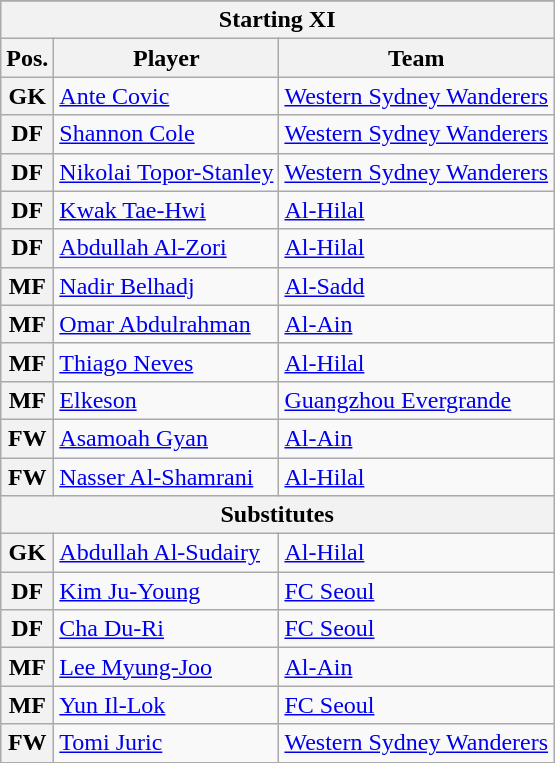<table class="wikitable" style="text-align:center">
<tr>
</tr>
<tr>
<th colspan=3>Starting XI</th>
</tr>
<tr>
<th>Pos.</th>
<th>Player</th>
<th>Team</th>
</tr>
<tr>
<th>GK</th>
<td align=left> <a href='#'>Ante Covic</a></td>
<td align=left> <a href='#'>Western Sydney Wanderers</a></td>
</tr>
<tr>
<th>DF</th>
<td align=left> <a href='#'>Shannon Cole</a></td>
<td align=left> <a href='#'>Western Sydney Wanderers</a></td>
</tr>
<tr>
<th>DF</th>
<td align=left> <a href='#'>Nikolai Topor-Stanley</a></td>
<td align=left> <a href='#'>Western Sydney Wanderers</a></td>
</tr>
<tr>
<th>DF</th>
<td align=left> <a href='#'>Kwak Tae-Hwi</a></td>
<td align=left> <a href='#'>Al-Hilal</a></td>
</tr>
<tr>
<th>DF</th>
<td align=left> <a href='#'>Abdullah Al-Zori</a></td>
<td align=left> <a href='#'>Al-Hilal</a></td>
</tr>
<tr>
<th>MF</th>
<td align=left> <a href='#'>Nadir Belhadj</a></td>
<td align=left> <a href='#'>Al-Sadd</a></td>
</tr>
<tr>
<th>MF</th>
<td align=left> <a href='#'>Omar Abdulrahman</a></td>
<td align=left> <a href='#'>Al-Ain</a></td>
</tr>
<tr>
<th>MF</th>
<td align=left> <a href='#'>Thiago Neves</a></td>
<td align=left> <a href='#'>Al-Hilal</a></td>
</tr>
<tr>
<th>MF</th>
<td align=left> <a href='#'>Elkeson</a></td>
<td align=left> <a href='#'>Guangzhou Evergrande</a></td>
</tr>
<tr>
<th>FW</th>
<td align=left> <a href='#'>Asamoah Gyan</a></td>
<td align=left> <a href='#'>Al-Ain</a></td>
</tr>
<tr>
<th>FW</th>
<td align=left> <a href='#'>Nasser Al-Shamrani</a></td>
<td align=left> <a href='#'>Al-Hilal</a></td>
</tr>
<tr>
<th colspan=3>Substitutes</th>
</tr>
<tr>
<th>GK</th>
<td align=left> <a href='#'>Abdullah Al-Sudairy</a></td>
<td align=left> <a href='#'>Al-Hilal</a></td>
</tr>
<tr>
<th>DF</th>
<td align=left> <a href='#'>Kim Ju-Young</a></td>
<td align=left> <a href='#'>FC Seoul</a></td>
</tr>
<tr>
<th>DF</th>
<td align=left> <a href='#'>Cha Du-Ri</a></td>
<td align=left> <a href='#'>FC Seoul</a></td>
</tr>
<tr>
<th>MF</th>
<td align=left> <a href='#'>Lee Myung-Joo</a></td>
<td align=left> <a href='#'>Al-Ain</a></td>
</tr>
<tr>
<th>MF</th>
<td align=left> <a href='#'>Yun Il-Lok</a></td>
<td align=left> <a href='#'>FC Seoul</a></td>
</tr>
<tr>
<th>FW</th>
<td align=left> <a href='#'>Tomi Juric</a></td>
<td align=left> <a href='#'>Western Sydney Wanderers</a></td>
</tr>
</table>
